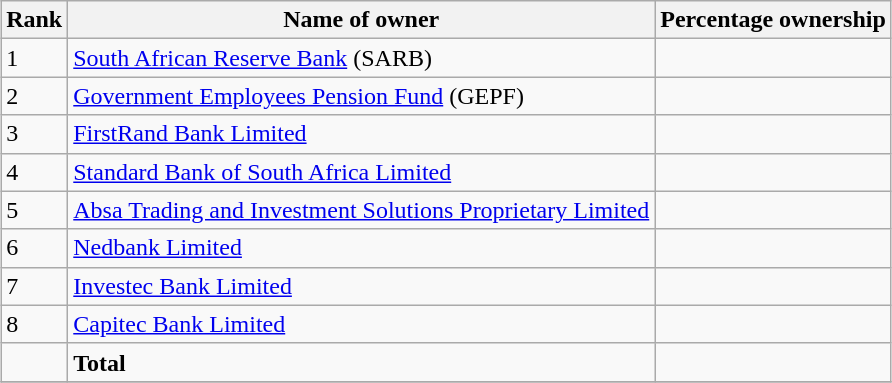<table class="wikitable sortable" style="margin: 0.5em auto">
<tr>
<th>Rank</th>
<th>Name of owner</th>
<th>Percentage ownership</th>
</tr>
<tr>
<td>1</td>
<td><a href='#'>South African Reserve Bank</a> (SARB)</td>
<td></td>
</tr>
<tr>
<td>2</td>
<td><a href='#'>Government Employees Pension Fund</a> (GEPF)</td>
<td></td>
</tr>
<tr>
<td>3</td>
<td><a href='#'>FirstRand Bank Limited</a></td>
<td></td>
</tr>
<tr>
<td>4</td>
<td><a href='#'>Standard Bank of South Africa Limited</a></td>
<td></td>
</tr>
<tr>
<td>5</td>
<td><a href='#'>Absa Trading and Investment Solutions Proprietary Limited</a></td>
<td></td>
</tr>
<tr>
<td>6</td>
<td><a href='#'>Nedbank Limited</a></td>
<td></td>
</tr>
<tr>
<td>7</td>
<td><a href='#'>Investec Bank Limited</a></td>
<td></td>
</tr>
<tr>
<td>8</td>
<td><a href='#'>Capitec Bank Limited</a></td>
<td></td>
</tr>
<tr>
<td></td>
<td><strong>Total</strong></td>
<td></td>
</tr>
<tr>
</tr>
</table>
